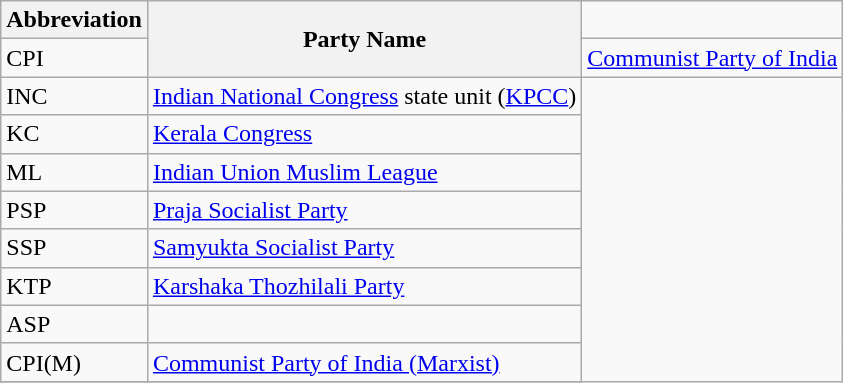<table class="wikitable sortable">
<tr>
<th>Abbreviation</th>
<th rowspan=2>Party Name</th>
</tr>
<tr>
<td>CPI</td>
<td><a href='#'>Communist Party of India</a></td>
</tr>
<tr>
<td>INC</td>
<td><a href='#'>Indian National Congress</a> state unit (<a href='#'>KPCC</a>)</td>
</tr>
<tr>
<td>KC</td>
<td><a href='#'>Kerala Congress</a></td>
</tr>
<tr>
<td>ML</td>
<td><a href='#'>Indian Union Muslim League</a></td>
</tr>
<tr>
<td>PSP</td>
<td><a href='#'>Praja Socialist Party</a></td>
</tr>
<tr>
<td>SSP</td>
<td><a href='#'>Samyukta Socialist Party</a></td>
</tr>
<tr>
<td>KTP</td>
<td><a href='#'>Karshaka Thozhilali Party</a></td>
</tr>
<tr>
<td>ASP</td>
<td></td>
</tr>
<tr>
<td>CPI(M)</td>
<td><a href='#'>Communist Party of India (Marxist)</a></td>
</tr>
<tr>
</tr>
</table>
